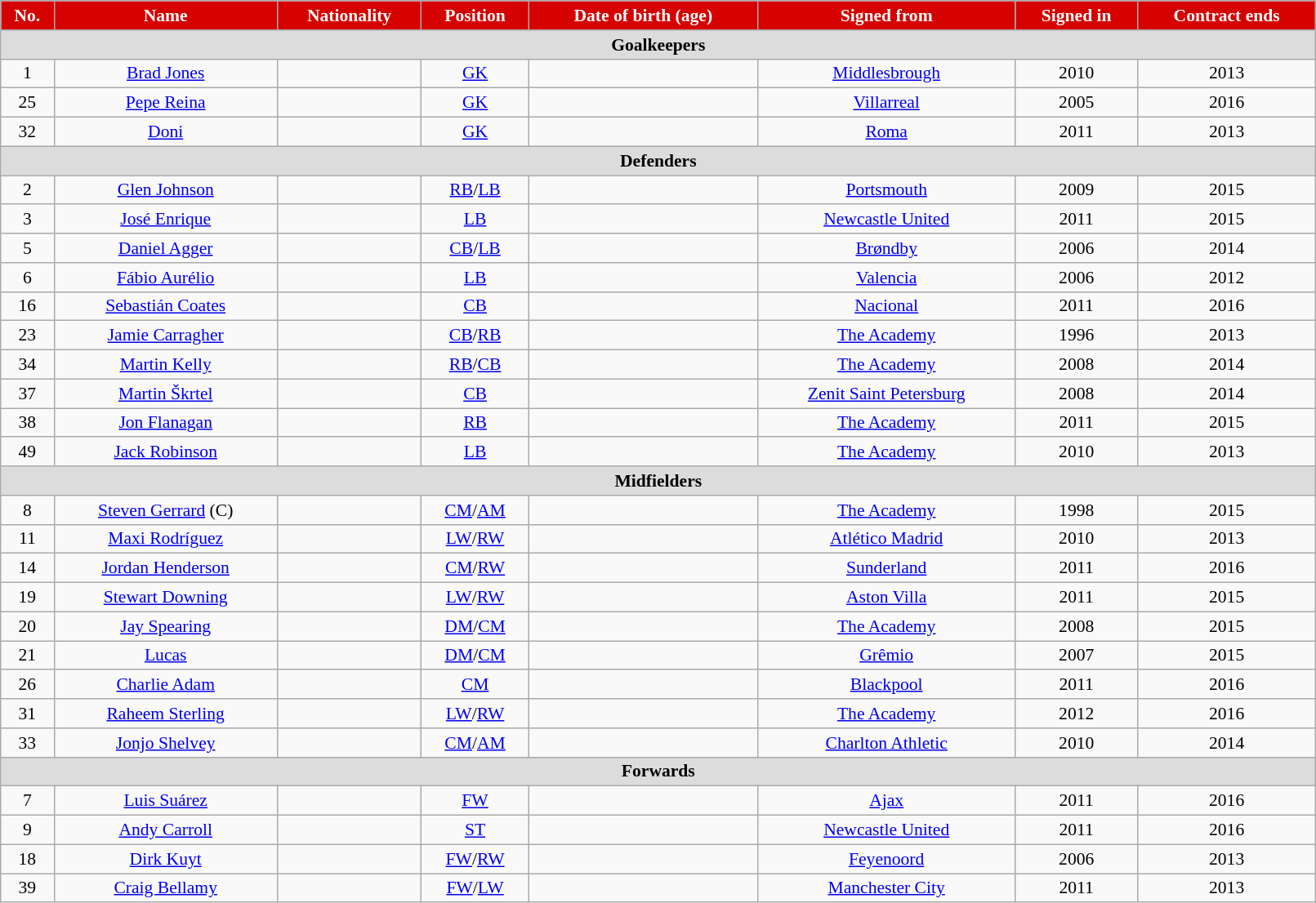<table class="wikitable"  style="text-align:center; font-size:90%; width:85%;">
<tr>
<th style="background:#d50000; color:white; text-align:center;">No.</th>
<th style="background:#d50000; color:white; text-align:center;">Name</th>
<th style="background:#d50000; color:white; text-align:center;">Nationality</th>
<th style="background:#d50000; color:white; text-align:center;">Position</th>
<th style="background:#d50000; color:white; text-align:center;">Date of birth (age)</th>
<th style="background:#d50000; color:white; text-align:center;">Signed from</th>
<th style="background:#d50000; color:white; text-align:center;">Signed in</th>
<th style="background:#d50000; color:white; text-align:center;">Contract ends</th>
</tr>
<tr>
<th colspan="11"  style="background:#dcdcdc; text-align:center;">Goalkeepers</th>
</tr>
<tr>
<td>1</td>
<td><a href='#'>Brad Jones</a></td>
<td></td>
<td><a href='#'>GK</a></td>
<td></td>
<td><a href='#'>Middlesbrough</a></td>
<td>2010</td>
<td>2013</td>
</tr>
<tr>
<td>25</td>
<td><a href='#'>Pepe Reina</a></td>
<td></td>
<td><a href='#'>GK</a></td>
<td></td>
<td><a href='#'>Villarreal</a></td>
<td>2005</td>
<td>2016</td>
</tr>
<tr>
<td>32</td>
<td><a href='#'>Doni</a></td>
<td></td>
<td><a href='#'>GK</a></td>
<td></td>
<td><a href='#'>Roma</a></td>
<td>2011</td>
<td>2013</td>
</tr>
<tr>
<th colspan="11"  style="background:#dcdcdc; text-align:center;">Defenders</th>
</tr>
<tr>
<td>2</td>
<td><a href='#'>Glen Johnson</a></td>
<td></td>
<td><a href='#'>RB</a>/<a href='#'>LB</a></td>
<td></td>
<td><a href='#'>Portsmouth</a></td>
<td>2009</td>
<td>2015</td>
</tr>
<tr>
<td>3</td>
<td><a href='#'>José Enrique</a></td>
<td></td>
<td><a href='#'>LB</a></td>
<td></td>
<td><a href='#'>Newcastle United</a></td>
<td>2011</td>
<td>2015</td>
</tr>
<tr>
<td>5</td>
<td><a href='#'>Daniel Agger</a></td>
<td></td>
<td><a href='#'>CB</a>/<a href='#'>LB</a></td>
<td></td>
<td><a href='#'>Brøndby</a></td>
<td>2006</td>
<td>2014</td>
</tr>
<tr>
<td>6</td>
<td><a href='#'>Fábio Aurélio</a></td>
<td></td>
<td><a href='#'>LB</a></td>
<td></td>
<td><a href='#'>Valencia</a></td>
<td>2006</td>
<td>2012</td>
</tr>
<tr>
<td>16</td>
<td><a href='#'>Sebastián Coates</a></td>
<td></td>
<td><a href='#'>CB</a></td>
<td></td>
<td><a href='#'>Nacional</a></td>
<td>2011</td>
<td>2016</td>
</tr>
<tr>
<td>23</td>
<td><a href='#'>Jamie Carragher</a></td>
<td></td>
<td><a href='#'>CB</a>/<a href='#'>RB</a></td>
<td></td>
<td><a href='#'>The Academy</a></td>
<td>1996</td>
<td>2013</td>
</tr>
<tr>
<td>34</td>
<td><a href='#'>Martin Kelly</a></td>
<td></td>
<td><a href='#'>RB</a>/<a href='#'>CB</a></td>
<td></td>
<td><a href='#'>The Academy</a></td>
<td>2008</td>
<td>2014</td>
</tr>
<tr>
<td>37</td>
<td><a href='#'>Martin Škrtel</a></td>
<td></td>
<td><a href='#'>CB</a></td>
<td></td>
<td><a href='#'>Zenit Saint Petersburg</a></td>
<td>2008</td>
<td>2014</td>
</tr>
<tr>
<td>38</td>
<td><a href='#'>Jon Flanagan</a></td>
<td></td>
<td><a href='#'>RB</a></td>
<td></td>
<td><a href='#'>The Academy</a></td>
<td>2011</td>
<td>2015</td>
</tr>
<tr>
<td>49</td>
<td><a href='#'>Jack Robinson</a></td>
<td></td>
<td><a href='#'>LB</a></td>
<td></td>
<td><a href='#'>The Academy</a></td>
<td>2010</td>
<td>2013</td>
</tr>
<tr>
<th colspan="11"  style="background:#dcdcdc; text-align:center;">Midfielders</th>
</tr>
<tr>
<td>8</td>
<td><a href='#'>Steven Gerrard</a> (C)</td>
<td></td>
<td><a href='#'>CM</a>/<a href='#'>AM</a></td>
<td></td>
<td><a href='#'>The Academy</a></td>
<td>1998</td>
<td>2015</td>
</tr>
<tr>
<td>11</td>
<td><a href='#'>Maxi Rodríguez</a></td>
<td></td>
<td><a href='#'>LW</a>/<a href='#'>RW</a></td>
<td></td>
<td><a href='#'>Atlético Madrid</a></td>
<td>2010</td>
<td>2013</td>
</tr>
<tr>
<td>14</td>
<td><a href='#'>Jordan Henderson</a></td>
<td></td>
<td><a href='#'>CM</a>/<a href='#'>RW</a></td>
<td></td>
<td><a href='#'>Sunderland</a></td>
<td>2011</td>
<td>2016</td>
</tr>
<tr>
<td>19</td>
<td><a href='#'>Stewart Downing</a></td>
<td></td>
<td><a href='#'>LW</a>/<a href='#'>RW</a></td>
<td></td>
<td><a href='#'>Aston Villa</a></td>
<td>2011</td>
<td>2015</td>
</tr>
<tr>
<td>20</td>
<td><a href='#'>Jay Spearing</a></td>
<td></td>
<td><a href='#'>DM</a>/<a href='#'>CM</a></td>
<td></td>
<td><a href='#'>The Academy</a></td>
<td>2008</td>
<td>2015</td>
</tr>
<tr>
<td>21</td>
<td><a href='#'>Lucas</a></td>
<td></td>
<td><a href='#'>DM</a>/<a href='#'>CM</a></td>
<td></td>
<td><a href='#'>Grêmio</a></td>
<td>2007</td>
<td>2015</td>
</tr>
<tr>
<td>26</td>
<td><a href='#'>Charlie Adam</a></td>
<td></td>
<td><a href='#'>CM</a></td>
<td></td>
<td><a href='#'>Blackpool</a></td>
<td>2011</td>
<td>2016</td>
</tr>
<tr>
<td>31</td>
<td><a href='#'>Raheem Sterling</a></td>
<td></td>
<td><a href='#'>LW</a>/<a href='#'>RW</a></td>
<td></td>
<td><a href='#'>The Academy</a></td>
<td>2012</td>
<td>2016</td>
</tr>
<tr>
<td>33</td>
<td><a href='#'>Jonjo Shelvey</a></td>
<td></td>
<td><a href='#'>CM</a>/<a href='#'>AM</a></td>
<td></td>
<td><a href='#'>Charlton Athletic</a></td>
<td>2010</td>
<td>2014</td>
</tr>
<tr>
<th colspan="11"  style="background:#dcdcdc; text-align:center;">Forwards</th>
</tr>
<tr>
<td>7</td>
<td><a href='#'>Luis Suárez</a></td>
<td></td>
<td><a href='#'>FW</a></td>
<td></td>
<td><a href='#'>Ajax</a></td>
<td>2011</td>
<td>2016</td>
</tr>
<tr>
<td>9</td>
<td><a href='#'>Andy Carroll</a></td>
<td></td>
<td><a href='#'>ST</a></td>
<td></td>
<td><a href='#'>Newcastle United</a></td>
<td>2011</td>
<td>2016</td>
</tr>
<tr>
<td>18</td>
<td><a href='#'>Dirk Kuyt</a></td>
<td></td>
<td><a href='#'>FW</a>/<a href='#'>RW</a></td>
<td></td>
<td><a href='#'>Feyenoord</a></td>
<td>2006</td>
<td>2013</td>
</tr>
<tr>
<td>39</td>
<td><a href='#'>Craig Bellamy</a></td>
<td></td>
<td><a href='#'>FW</a>/<a href='#'>LW</a></td>
<td></td>
<td><a href='#'>Manchester City</a></td>
<td>2011</td>
<td>2013</td>
</tr>
</table>
